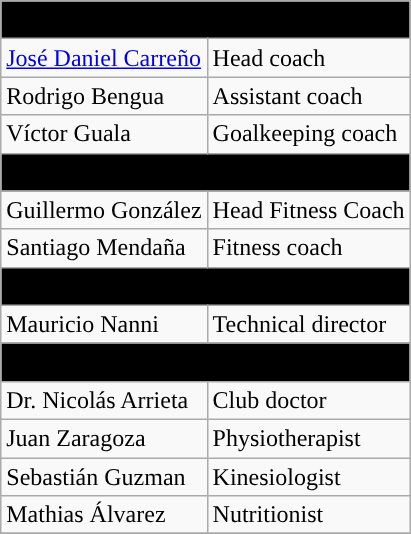<table class="wikitable">
<tr>
<th colspan="2" style="background:black;"><span>Coaching staff</span></th>
</tr>
<tr>
<td> <a href='#'>José Daniel Carreño</a></td>
<td>Head coach</td>
</tr>
<tr>
<td> Rodrigo Bengua</td>
<td>Assistant coach</td>
</tr>
<tr>
<td> Víctor Guala</td>
<td>Goalkeeping coach</td>
</tr>
<tr>
<th colspan="2" style="background:black;"><span>Fitness coaches</span></th>
</tr>
<tr>
<td> Guillermo González</td>
<td>Head Fitness Coach</td>
</tr>
<tr>
<td> Santiago Mendaña</td>
<td>Fitness coach</td>
</tr>
<tr>
<th colspan="2" style="background:black;"><span>Sport management</span></th>
</tr>
<tr>
<td> Mauricio Nanni</td>
<td>Technical director</td>
</tr>
<tr>
<th colspan="2" style="background:black;"><span>Medical department</span></th>
</tr>
<tr>
<td> Dr. Nicolás Arrieta</td>
<td>Club doctor</td>
</tr>
<tr>
<td> Juan Zaragoza</td>
<td>Physiotherapist</td>
</tr>
<tr>
<td> Sebastián Guzman</td>
<td>Kinesiologist</td>
</tr>
<tr>
<td> Mathias Álvarez</td>
<td>Nutritionist</td>
</tr>
<tr>
</tr>
</table>
